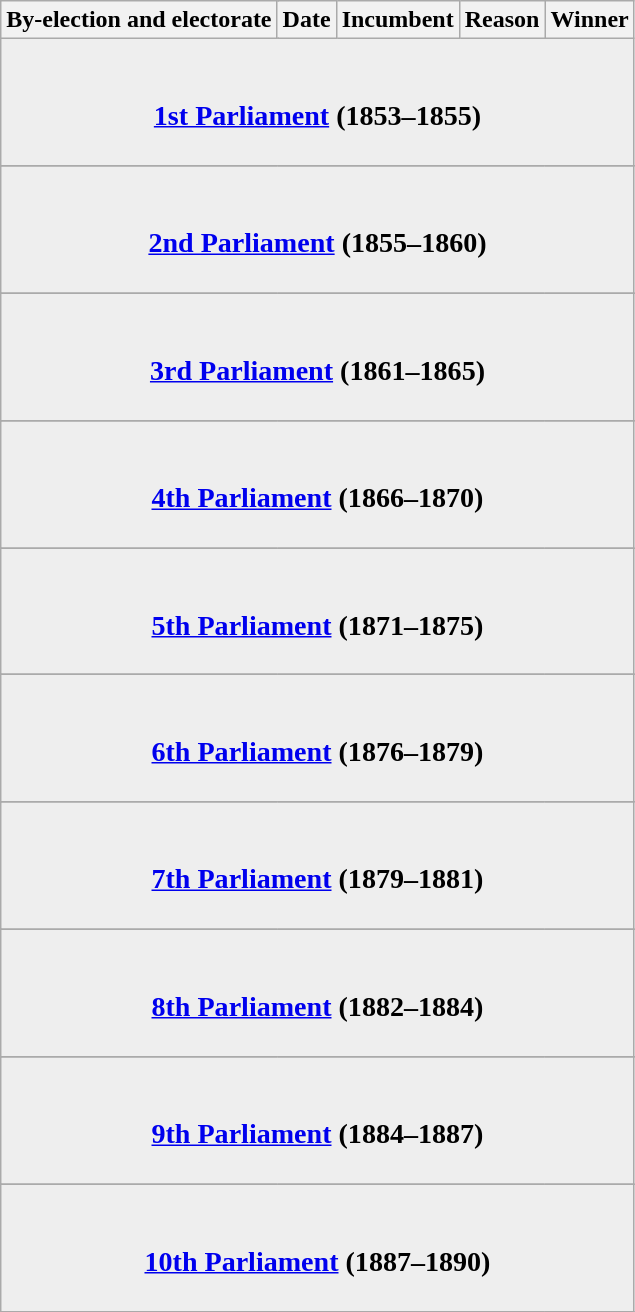<table class="wikitable">
<tr align=center>
<th colspan=2>By-election and electorate</th>
<th>Date</th>
<th>Incumbent</th>
<th>Reason</th>
<th>Winner</th>
</tr>
<tr>
<td bgcolor=#EEEEEE align=center colspan=6><br><h3><a href='#'>1st Parliament</a> (1853–1855)</h3></td>
</tr>
<tr>
</tr>
<tr>
<td bgcolor=#EEEEEE align=center colspan=6><br><h3><a href='#'>2nd Parliament</a> (1855–1860)</h3></td>
</tr>
<tr>
</tr>
<tr>
<td bgcolor=#EEEEEE align=center colspan=6><br><h3><a href='#'>3rd Parliament</a> (1861–1865)</h3></td>
</tr>
<tr>
</tr>
<tr>
<td bgcolor=#EEEEEE align=center colspan=6><br><h3><a href='#'>4th Parliament</a> (1866–1870)</h3></td>
</tr>
<tr>
</tr>
<tr>
<td bgcolor=#EEEEEE align=center colspan=6><br><h3><a href='#'>5th Parliament</a> (1871–1875)</h3></td>
</tr>
<tr>
</tr>
<tr>
<td bgcolor=#EEEEEE align=center colspan=6><br><h3><a href='#'>6th Parliament</a> (1876–1879)</h3></td>
</tr>
<tr>
</tr>
<tr>
<td bgcolor=#EEEEEE align=center colspan=6><br><h3><a href='#'>7th Parliament</a> (1879–1881)</h3></td>
</tr>
<tr>
</tr>
<tr>
<td bgcolor=#EEEEEE align=center colspan=6><br><h3><a href='#'>8th Parliament</a> (1882–1884)</h3></td>
</tr>
<tr>
</tr>
<tr>
<td bgcolor=#EEEEEE align=center colspan=6><br><h3><a href='#'>9th Parliament</a> (1884–1887)</h3></td>
</tr>
<tr>
</tr>
<tr>
<td bgcolor=#EEEEEE align=center colspan=6><br><h3><a href='#'>10th Parliament</a> (1887–1890)</h3></td>
</tr>
<tr>
</tr>
</table>
